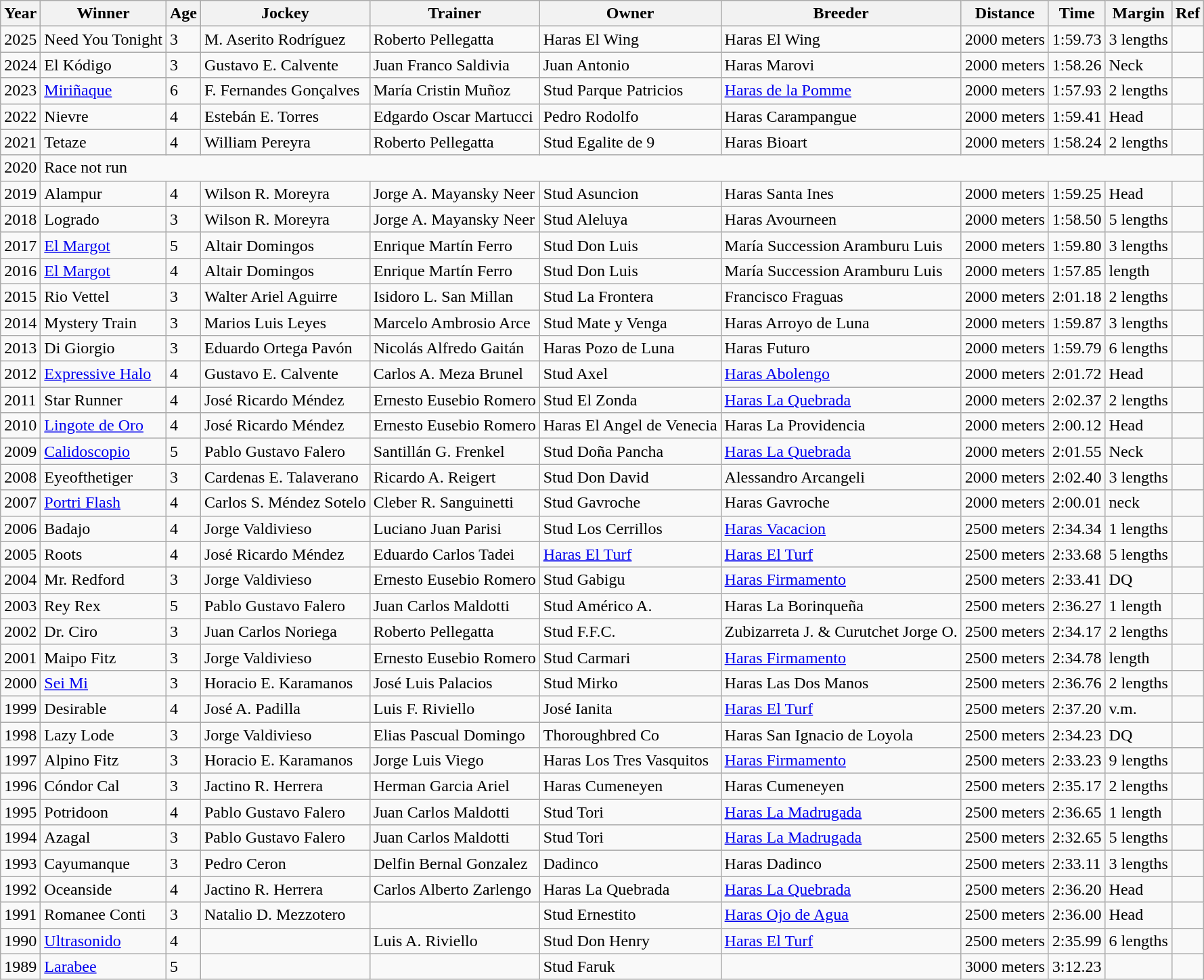<table class="wikitable sortable">
<tr>
<th>Year</th>
<th>Winner</th>
<th>Age</th>
<th>Jockey</th>
<th>Trainer</th>
<th>Owner</th>
<th>Breeder</th>
<th>Distance</th>
<th>Time</th>
<th>Margin</th>
<th>Ref</th>
</tr>
<tr>
<td>2025</td>
<td>Need You Tonight</td>
<td>3</td>
<td>M. Aserito Rodríguez</td>
<td>Roberto Pellegatta</td>
<td>Haras El Wing</td>
<td>Haras El Wing</td>
<td>2000 meters</td>
<td>1:59.73</td>
<td>3 lengths</td>
<td></td>
</tr>
<tr>
<td>2024</td>
<td>El Kódigo</td>
<td>3</td>
<td>Gustavo E. Calvente</td>
<td>Juan Franco Saldivia</td>
<td>Juan Antonio</td>
<td>Haras Marovi</td>
<td>2000 meters</td>
<td>1:58.26</td>
<td>Neck</td>
<td></td>
</tr>
<tr>
<td>2023</td>
<td><a href='#'>Miriñaque</a></td>
<td>6</td>
<td>F. Fernandes Gonçalves</td>
<td>María Cristin Muñoz</td>
<td>Stud Parque Patricios</td>
<td><a href='#'>Haras de la Pomme</a></td>
<td>2000 meters</td>
<td>1:57.93</td>
<td>2 lengths</td>
<td></td>
</tr>
<tr>
<td>2022</td>
<td>Nievre</td>
<td>4</td>
<td>Estebán E. Torres</td>
<td>Edgardo Oscar Martucci</td>
<td>Pedro Rodolfo</td>
<td>Haras Carampangue</td>
<td>2000 meters</td>
<td>1:59.41</td>
<td>Head</td>
<td></td>
</tr>
<tr>
<td>2021</td>
<td>Tetaze</td>
<td>4</td>
<td>William Pereyra</td>
<td>Roberto Pellegatta</td>
<td>Stud Egalite de 9</td>
<td>Haras Bioart</td>
<td>2000 meters</td>
<td>1:58.24</td>
<td>2 lengths</td>
<td></td>
</tr>
<tr>
<td>2020</td>
<td colspan="10">Race not run</td>
</tr>
<tr>
<td>2019</td>
<td>Alampur</td>
<td>4</td>
<td>Wilson R. Moreyra</td>
<td>Jorge A. Mayansky Neer</td>
<td>Stud Asuncion</td>
<td>Haras Santa Ines</td>
<td>2000 meters</td>
<td>1:59.25</td>
<td>Head</td>
<td></td>
</tr>
<tr>
<td>2018</td>
<td>Logrado</td>
<td>3</td>
<td>Wilson R. Moreyra</td>
<td>Jorge A. Mayansky Neer</td>
<td>Stud Aleluya</td>
<td>Haras Avourneen</td>
<td>2000 meters</td>
<td>1:58.50</td>
<td>5 lengths</td>
<td></td>
</tr>
<tr>
<td>2017</td>
<td><a href='#'>El Margot</a></td>
<td>5</td>
<td>Altair Domingos</td>
<td>Enrique Martín Ferro</td>
<td>Stud Don Luis</td>
<td>María Succession Aramburu Luis</td>
<td>2000 meters</td>
<td>1:59.80</td>
<td>3 lengths</td>
<td></td>
</tr>
<tr>
<td>2016</td>
<td><a href='#'>El Margot</a></td>
<td>4</td>
<td>Altair Domingos</td>
<td>Enrique Martín Ferro</td>
<td>Stud Don Luis</td>
<td>María Succession Aramburu Luis</td>
<td>2000 meters</td>
<td>1:57.85</td>
<td> length</td>
<td></td>
</tr>
<tr>
<td>2015</td>
<td>Rio Vettel</td>
<td>3</td>
<td>Walter Ariel Aguirre</td>
<td>Isidoro L. San Millan</td>
<td>Stud La Frontera</td>
<td>Francisco Fraguas</td>
<td>2000 meters</td>
<td>2:01.18</td>
<td>2 lengths</td>
<td></td>
</tr>
<tr>
<td>2014</td>
<td>Mystery Train</td>
<td>3</td>
<td>Marios Luis Leyes</td>
<td>Marcelo Ambrosio Arce</td>
<td>Stud Mate y Venga</td>
<td>Haras Arroyo de Luna</td>
<td>2000 meters</td>
<td>1:59.87</td>
<td>3 lengths</td>
<td></td>
</tr>
<tr>
<td>2013</td>
<td>Di Giorgio</td>
<td>3</td>
<td>Eduardo Ortega Pavón</td>
<td>Nicolás Alfredo Gaitán</td>
<td>Haras Pozo de Luna</td>
<td>Haras Futuro</td>
<td>2000 meters</td>
<td>1:59.79</td>
<td>6 lengths</td>
<td></td>
</tr>
<tr>
<td>2012</td>
<td><a href='#'>Expressive Halo</a></td>
<td>4</td>
<td>Gustavo E. Calvente</td>
<td>Carlos A. Meza Brunel</td>
<td>Stud Axel</td>
<td><a href='#'>Haras Abolengo</a></td>
<td>2000 meters</td>
<td>2:01.72</td>
<td>Head</td>
<td></td>
</tr>
<tr>
<td>2011</td>
<td>Star Runner</td>
<td>4</td>
<td>José Ricardo Méndez</td>
<td>Ernesto Eusebio Romero</td>
<td>Stud El Zonda</td>
<td><a href='#'>Haras La Quebrada</a></td>
<td>2000 meters</td>
<td>2:02.37</td>
<td>2 lengths</td>
<td></td>
</tr>
<tr>
<td>2010</td>
<td><a href='#'>Lingote de Oro</a></td>
<td>4</td>
<td>José Ricardo Méndez</td>
<td>Ernesto Eusebio Romero</td>
<td>Haras El Angel de Venecia</td>
<td>Haras La Providencia</td>
<td>2000 meters</td>
<td>2:00.12</td>
<td>Head</td>
<td></td>
</tr>
<tr>
<td>2009</td>
<td><a href='#'>Calidoscopio</a></td>
<td>5</td>
<td>Pablo Gustavo Falero</td>
<td>Santillán G. Frenkel</td>
<td>Stud Doña Pancha</td>
<td><a href='#'>Haras La Quebrada</a></td>
<td>2000 meters</td>
<td>2:01.55</td>
<td>Neck</td>
<td></td>
</tr>
<tr>
<td>2008</td>
<td>Eyeofthetiger</td>
<td>3</td>
<td>Cardenas E. Talaverano</td>
<td>Ricardo A. Reigert</td>
<td>Stud Don David</td>
<td>Alessandro Arcangeli</td>
<td>2000 meters</td>
<td>2:02.40</td>
<td>3 lengths</td>
<td></td>
</tr>
<tr>
<td>2007</td>
<td><a href='#'>Portri Flash</a></td>
<td>4</td>
<td>Carlos S. Méndez Sotelo</td>
<td>Cleber R. Sanguinetti</td>
<td>Stud Gavroche</td>
<td>Haras Gavroche</td>
<td>2000 meters</td>
<td>2:00.01</td>
<td> neck</td>
<td></td>
</tr>
<tr>
<td>2006</td>
<td>Badajo</td>
<td>4</td>
<td>Jorge Valdivieso</td>
<td>Luciano Juan Parisi</td>
<td>Stud Los Cerrillos</td>
<td><a href='#'>Haras Vacacion</a></td>
<td>2500 meters</td>
<td>2:34.34</td>
<td>1 lengths</td>
<td></td>
</tr>
<tr>
<td>2005</td>
<td>Roots</td>
<td>4</td>
<td>José Ricardo Méndez</td>
<td>Eduardo Carlos Tadei</td>
<td><a href='#'>Haras El Turf</a></td>
<td><a href='#'>Haras El Turf</a></td>
<td>2500 meters</td>
<td>2:33.68</td>
<td>5 lengths</td>
<td></td>
</tr>
<tr>
<td>2004</td>
<td>Mr. Redford</td>
<td>3</td>
<td>Jorge Valdivieso</td>
<td>Ernesto Eusebio Romero</td>
<td>Stud Gabigu</td>
<td><a href='#'>Haras Firmamento</a></td>
<td>2500 meters</td>
<td>2:33.41</td>
<td>DQ</td>
<td></td>
</tr>
<tr>
<td>2003</td>
<td>Rey Rex</td>
<td>5</td>
<td>Pablo Gustavo Falero</td>
<td>Juan Carlos Maldotti</td>
<td>Stud Américo A.</td>
<td>Haras La Borinqueña</td>
<td>2500 meters</td>
<td>2:36.27</td>
<td>1 length</td>
<td></td>
</tr>
<tr>
<td>2002</td>
<td>Dr. Ciro</td>
<td>3</td>
<td>Juan Carlos Noriega</td>
<td>Roberto Pellegatta</td>
<td>Stud F.F.C.</td>
<td>Zubizarreta J. & Curutchet Jorge O.</td>
<td>2500 meters</td>
<td>2:34.17</td>
<td>2 lengths</td>
<td></td>
</tr>
<tr>
<td>2001</td>
<td>Maipo Fitz</td>
<td>3</td>
<td>Jorge Valdivieso</td>
<td>Ernesto Eusebio Romero</td>
<td>Stud Carmari</td>
<td><a href='#'>Haras Firmamento</a></td>
<td>2500 meters</td>
<td>2:34.78</td>
<td> length</td>
<td></td>
</tr>
<tr>
<td>2000</td>
<td><a href='#'>Sei Mi</a></td>
<td>3</td>
<td>Horacio E. Karamanos</td>
<td>José Luis Palacios</td>
<td>Stud Mirko</td>
<td>Haras Las Dos Manos</td>
<td>2500 meters</td>
<td>2:36.76</td>
<td>2 lengths</td>
<td></td>
</tr>
<tr>
<td>1999</td>
<td>Desirable</td>
<td>4</td>
<td>José A. Padilla</td>
<td>Luis F. Riviello</td>
<td>José Ianita</td>
<td><a href='#'>Haras El Turf</a></td>
<td>2500 meters</td>
<td>2:37.20</td>
<td>v.m.</td>
<td></td>
</tr>
<tr>
<td>1998</td>
<td>Lazy Lode</td>
<td>3</td>
<td>Jorge Valdivieso</td>
<td>Elias Pascual Domingo</td>
<td>Thoroughbred Co</td>
<td>Haras San Ignacio de Loyola</td>
<td>2500 meters</td>
<td>2:34.23</td>
<td>DQ</td>
<td></td>
</tr>
<tr>
<td>1997</td>
<td>Alpino Fitz</td>
<td>3</td>
<td>Horacio E. Karamanos</td>
<td>Jorge Luis Viego</td>
<td>Haras Los Tres Vasquitos</td>
<td><a href='#'>Haras Firmamento</a></td>
<td>2500 meters</td>
<td>2:33.23</td>
<td>9 lengths</td>
<td></td>
</tr>
<tr>
<td>1996</td>
<td>Cóndor Cal</td>
<td>3</td>
<td>Jactino R. Herrera</td>
<td>Herman Garcia Ariel</td>
<td>Haras Cumeneyen</td>
<td>Haras Cumeneyen</td>
<td>2500 meters</td>
<td>2:35.17</td>
<td>2 lengths</td>
<td></td>
</tr>
<tr>
<td>1995</td>
<td>Potridoon</td>
<td>4</td>
<td>Pablo Gustavo Falero</td>
<td>Juan Carlos Maldotti</td>
<td>Stud Tori</td>
<td><a href='#'>Haras La Madrugada</a></td>
<td>2500 meters</td>
<td>2:36.65</td>
<td>1 length</td>
<td></td>
</tr>
<tr>
<td>1994</td>
<td>Azagal</td>
<td>3</td>
<td>Pablo Gustavo Falero</td>
<td>Juan Carlos Maldotti</td>
<td>Stud Tori</td>
<td><a href='#'>Haras La Madrugada</a></td>
<td>2500 meters</td>
<td>2:32.65</td>
<td>5 lengths</td>
<td></td>
</tr>
<tr>
<td>1993</td>
<td>Cayumanque</td>
<td>3</td>
<td>Pedro Ceron</td>
<td>Delfin Bernal Gonzalez</td>
<td>Dadinco</td>
<td>Haras Dadinco</td>
<td>2500 meters</td>
<td>2:33.11</td>
<td>3 lengths</td>
<td></td>
</tr>
<tr>
<td>1992</td>
<td>Oceanside</td>
<td>4</td>
<td>Jactino R. Herrera</td>
<td>Carlos Alberto Zarlengo</td>
<td>Haras La Quebrada</td>
<td><a href='#'>Haras La Quebrada</a></td>
<td>2500 meters</td>
<td>2:36.20</td>
<td>Head</td>
<td></td>
</tr>
<tr>
<td>1991</td>
<td>Romanee Conti</td>
<td>3</td>
<td>Natalio D. Mezzotero</td>
<td></td>
<td>Stud Ernestito</td>
<td><a href='#'>Haras Ojo de Agua</a></td>
<td>2500 meters</td>
<td>2:36.00</td>
<td>Head</td>
<td></td>
</tr>
<tr>
<td>1990</td>
<td><a href='#'>Ultrasonido</a></td>
<td>4</td>
<td></td>
<td>Luis A. Riviello</td>
<td>Stud Don Henry</td>
<td><a href='#'>Haras El Turf</a></td>
<td>2500 meters</td>
<td>2:35.99</td>
<td>6 lengths</td>
<td></td>
</tr>
<tr>
<td>1989</td>
<td><a href='#'>Larabee</a></td>
<td>5</td>
<td></td>
<td></td>
<td>Stud Faruk</td>
<td></td>
<td>3000 meters</td>
<td>3:12.23</td>
<td></td>
<td></td>
</tr>
</table>
